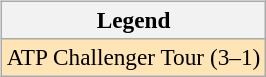<table>
<tr valign=top>
<td><br><table class=wikitable style=font-size:97%>
<tr>
<th>Legend</th>
</tr>
<tr bgcolor=moccasin>
<td>ATP Challenger Tour (3–1)</td>
</tr>
</table>
</td>
<td></td>
</tr>
</table>
